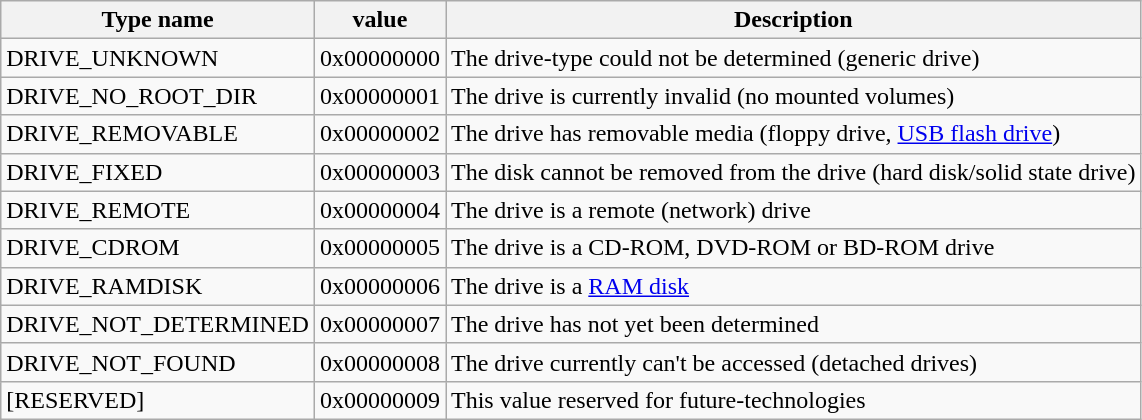<table class="wikitable" style="margin:1.5em 1em 1.5em 2em;">
<tr>
<th>Type name</th>
<th>value</th>
<th>Description</th>
</tr>
<tr>
<td>DRIVE_UNKNOWN</td>
<td>0x00000000</td>
<td>The drive-type could not be determined (generic drive)</td>
</tr>
<tr>
<td>DRIVE_NO_ROOT_DIR</td>
<td>0x00000001</td>
<td>The drive is currently invalid (no mounted volumes)</td>
</tr>
<tr>
<td>DRIVE_REMOVABLE</td>
<td>0x00000002</td>
<td>The drive has removable media (floppy drive, <a href='#'>USB flash drive</a>)</td>
</tr>
<tr>
<td>DRIVE_FIXED</td>
<td>0x00000003</td>
<td>The disk cannot be removed from the drive (hard disk/solid state drive)</td>
</tr>
<tr>
<td>DRIVE_REMOTE</td>
<td>0x00000004</td>
<td>The drive is a remote (network) drive</td>
</tr>
<tr>
<td>DRIVE_CDROM</td>
<td>0x00000005</td>
<td>The drive is a CD-ROM, DVD-ROM or BD-ROM drive</td>
</tr>
<tr>
<td>DRIVE_RAMDISK</td>
<td>0x00000006</td>
<td>The drive is a <a href='#'>RAM disk</a></td>
</tr>
<tr>
<td>DRIVE_NOT_DETERMINED</td>
<td>0x00000007</td>
<td>The drive has not yet been determined</td>
</tr>
<tr>
<td>DRIVE_NOT_FOUND</td>
<td>0x00000008</td>
<td>The drive currently can't be accessed (detached drives)</td>
</tr>
<tr>
<td>[RESERVED]</td>
<td>0x00000009</td>
<td>This value reserved for future-technologies</td>
</tr>
</table>
